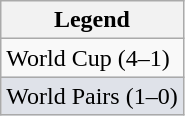<table class="wikitable">
<tr>
<th>Legend</th>
</tr>
<tr>
<td>World Cup (4–1)</td>
</tr>
<tr style="background:#dfe2e9;">
<td>World Pairs (1–0)</td>
</tr>
</table>
